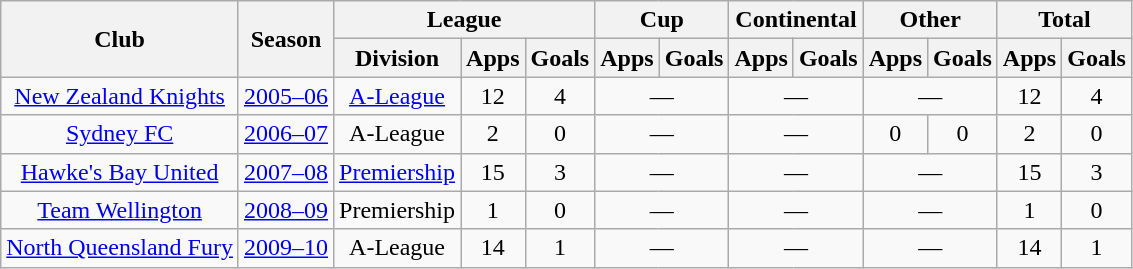<table class="wikitable" style="text-align:center;">
<tr>
<th rowspan="2">Club</th>
<th rowspan="2">Season</th>
<th colspan="3">League</th>
<th colspan="2">Cup</th>
<th colspan="2">Continental</th>
<th colspan="2">Other</th>
<th colspan="2">Total</th>
</tr>
<tr>
<th>Division</th>
<th>Apps</th>
<th>Goals</th>
<th>Apps</th>
<th>Goals</th>
<th>Apps</th>
<th>Goals</th>
<th>Apps</th>
<th>Goals</th>
<th>Apps</th>
<th>Goals</th>
</tr>
<tr>
<td><a href='#'>New Zealand Knights</a></td>
<td><a href='#'>2005–06</a></td>
<td><a href='#'>A-League</a></td>
<td>12</td>
<td>4</td>
<td colspan=2>—</td>
<td colspan=2>—</td>
<td colspan=2>—</td>
<td>12</td>
<td>4</td>
</tr>
<tr>
<td><a href='#'>Sydney FC</a></td>
<td><a href='#'>2006–07</a></td>
<td>A-League</td>
<td>2</td>
<td>0</td>
<td colspan=2>—</td>
<td colspan=2>—</td>
<td>0</td>
<td>0</td>
<td>2</td>
<td>0</td>
</tr>
<tr>
<td><a href='#'>Hawke's Bay United</a></td>
<td><a href='#'>2007–08</a></td>
<td><a href='#'>Premiership</a></td>
<td>15</td>
<td>3</td>
<td colspan=2>—</td>
<td colspan=2>—</td>
<td colspan=2>—</td>
<td>15</td>
<td>3</td>
</tr>
<tr>
<td><a href='#'>Team Wellington</a></td>
<td><a href='#'>2008–09</a></td>
<td>Premiership</td>
<td>1</td>
<td>0</td>
<td colspan=2>—</td>
<td colspan=2>—</td>
<td colspan=2>—</td>
<td>1</td>
<td>0</td>
</tr>
<tr>
<td><a href='#'>North Queensland Fury</a></td>
<td><a href='#'>2009–10</a></td>
<td>A-League</td>
<td>14</td>
<td>1</td>
<td colspan=2>—</td>
<td colspan=2>—</td>
<td colspan=2>—</td>
<td>14</td>
<td>1</td>
</tr>
</table>
